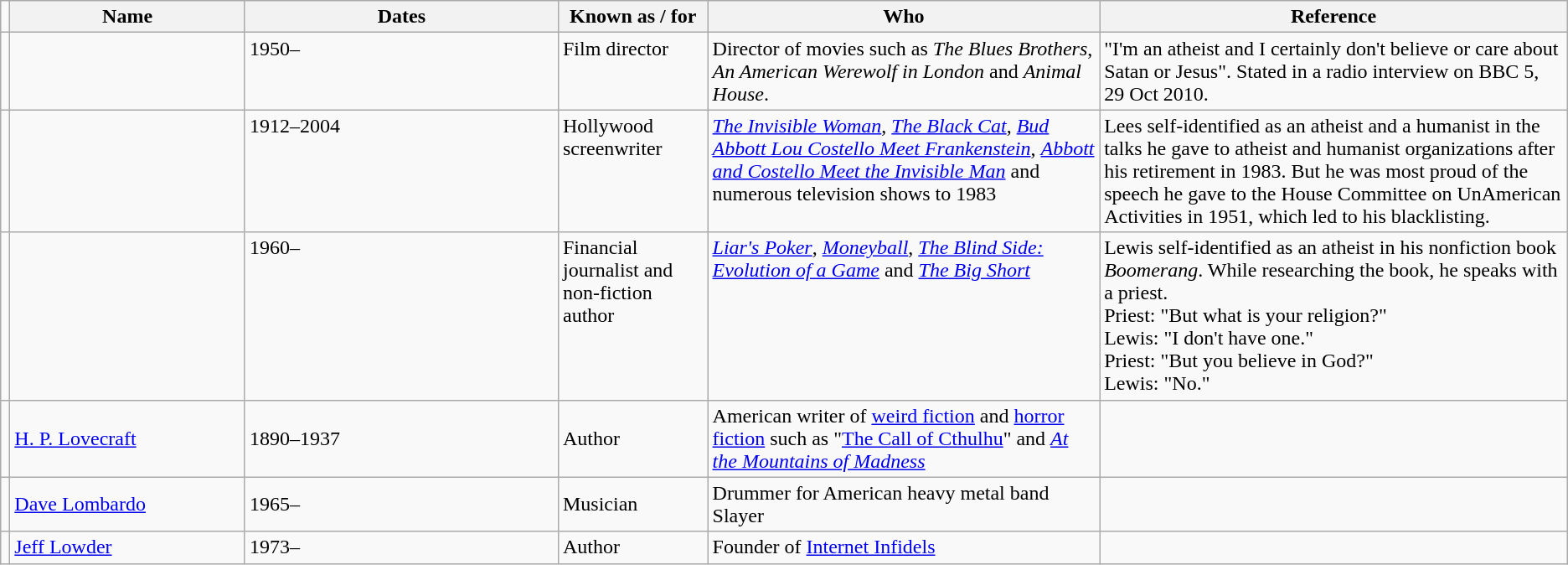<table class="wikitable sortable">
<tr style="vertical-align:top; text-align:left;">
<td></td>
<th style="width:15%;">Name</th>
<th class="unsortable"! style="width:20%;">Dates</th>
<th>Known as / for</th>
<th style="width:25%;">Who</th>
<th class="unsortable">Reference</th>
</tr>
<tr valign="top">
<td></td>
<td></td>
<td>1950–</td>
<td>Film director</td>
<td>Director of movies such as <em>The Blues Brothers</em>, <em>An American Werewolf in London</em> and <em>Animal House</em>.</td>
<td>"I'm an atheist and I certainly don't believe or care about Satan or Jesus". Stated in a radio interview on BBC 5, 29 Oct 2010.</td>
</tr>
<tr valign="top">
<td></td>
<td></td>
<td>1912–2004</td>
<td>Hollywood screenwriter</td>
<td><em><a href='#'>The Invisible Woman</a></em>, <em><a href='#'>The Black Cat</a></em>, <em><a href='#'>Bud Abbott Lou Costello Meet Frankenstein</a></em>, <em><a href='#'>Abbott and Costello Meet the Invisible Man</a></em> and numerous television shows to 1983</td>
<td>Lees self-identified as an atheist and a humanist in the talks he gave to atheist and humanist organizations after his retirement in 1983. But he was most proud of the speech he gave to the House Committee on UnAmerican Activities in 1951, which led to his blacklisting.</td>
</tr>
<tr valign="top">
<td></td>
<td></td>
<td>1960–</td>
<td>Financial journalist and non-fiction author</td>
<td><em><a href='#'>Liar's Poker</a></em>, <em><a href='#'>Moneyball</a></em>, <em><a href='#'>The Blind Side: Evolution of a Game</a></em> and <em><a href='#'>The Big Short</a></em></td>
<td>Lewis self-identified as an atheist in his nonfiction book <em>Boomerang</em>. While researching the book, he speaks with a priest.<br>Priest: "But what is your religion?"<br>Lewis: "I don't have one."<br>Priest: "But you believe in God?"<br>Lewis: "No."</td>
</tr>
<tr>
<td></td>
<td><a href='#'>H. P. Lovecraft</a></td>
<td>1890–1937</td>
<td>Author</td>
<td>American writer of <a href='#'>weird fiction</a> and <a href='#'>horror fiction</a> such as "<a href='#'>The Call of Cthulhu</a>" and <em><a href='#'>At the Mountains of Madness</a></em></td>
<td></td>
</tr>
<tr>
<td></td>
<td><a href='#'>Dave Lombardo</a></td>
<td>1965–</td>
<td>Musician</td>
<td>Drummer for American heavy metal band Slayer</td>
<td></td>
</tr>
<tr>
<td></td>
<td><a href='#'>Jeff Lowder</a></td>
<td>1973–</td>
<td>Author</td>
<td>Founder of <a href='#'>Internet Infidels</a></td>
<td></td>
</tr>
</table>
